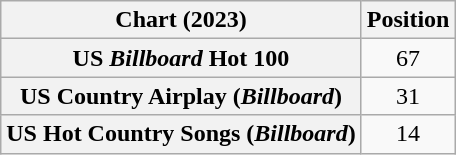<table class="wikitable sortable plainrowheaders" style="text-align:center">
<tr>
<th scope="col">Chart (2023)</th>
<th scope="col">Position</th>
</tr>
<tr>
<th scope="row">US <em>Billboard</em> Hot 100</th>
<td>67</td>
</tr>
<tr>
<th scope="row">US Country Airplay (<em>Billboard</em>)</th>
<td>31</td>
</tr>
<tr>
<th scope="row">US Hot Country Songs (<em>Billboard</em>)</th>
<td>14</td>
</tr>
</table>
